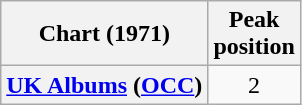<table class="wikitable sortable plainrowheaders">
<tr>
<th scope="col">Chart (1971)</th>
<th scope="col">Peak<br>position</th>
</tr>
<tr>
<th scope="row"><a href='#'>UK Albums</a> (<a href='#'>OCC</a>)</th>
<td align="center">2</td>
</tr>
</table>
